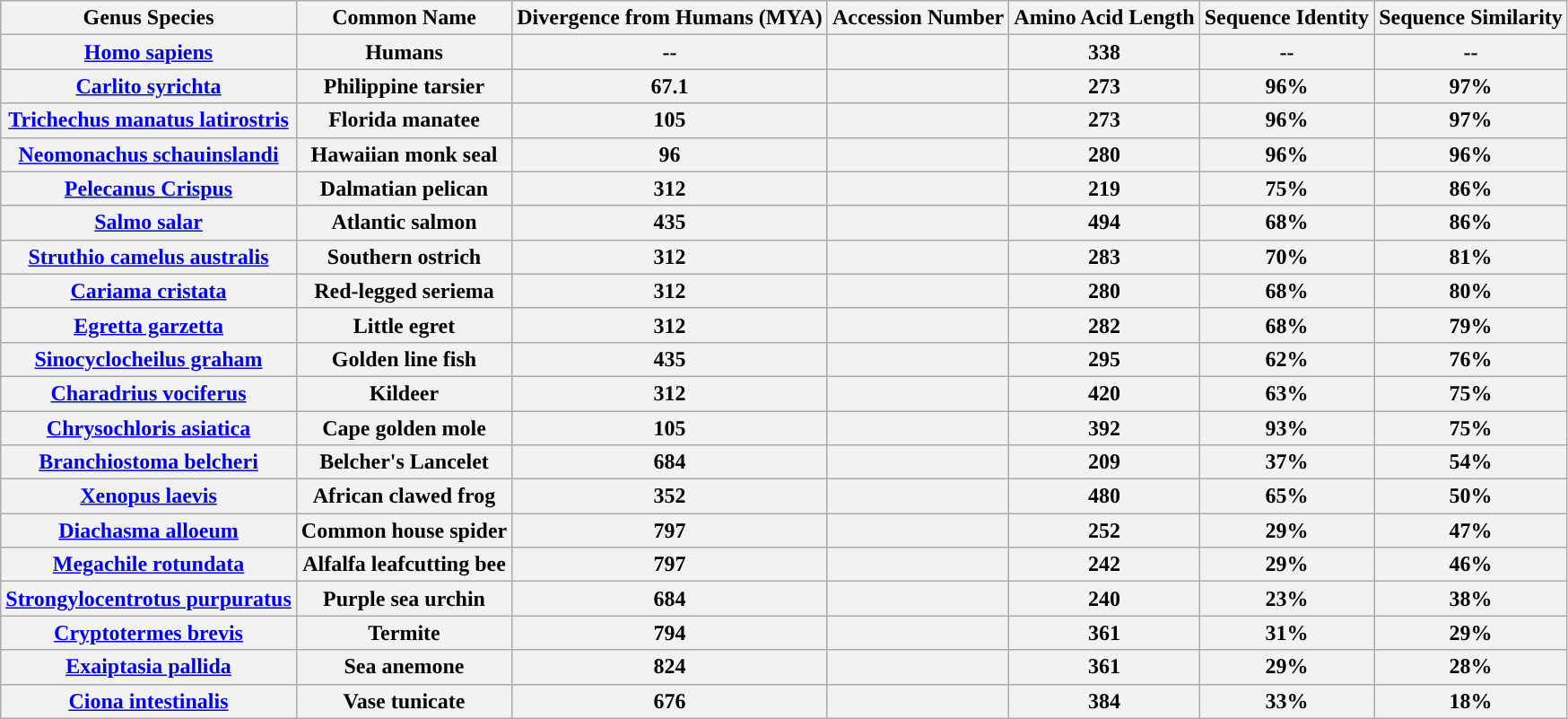<table class="wikitable">
<tr>
<th style="text-align:center;">Genus Species</th>
<th>Common Name</th>
<th>Divergence from Humans (MYA)</th>
<th>Accession Number</th>
<th>Amino Acid Length</th>
<th>Sequence Identity</th>
<th>Sequence Similarity</th>
</tr>
<tr>
<th style="text-align:center;"><a href='#'>Homo sapiens</a></th>
<th>Humans</th>
<th>--</th>
<th></th>
<th>338</th>
<th>--</th>
<th>--</th>
</tr>
<tr>
<th style="text-align:center;"><a href='#'>Carlito syrichta</a></th>
<th>Philippine tarsier</th>
<th>67.1</th>
<th></th>
<th>273</th>
<th>96%</th>
<th>97%</th>
</tr>
<tr>
<th style="text-align:center;"><a href='#'>Trichechus manatus latirostris</a></th>
<th>Florida manatee</th>
<th>105</th>
<th></th>
<th>273</th>
<th>96%</th>
<th>97%</th>
</tr>
<tr>
<th style="text-align:center;"><a href='#'>Neomonachus schauinslandi</a></th>
<th>Hawaiian monk seal</th>
<th>96</th>
<th></th>
<th>280</th>
<th>96%</th>
<th>96%</th>
</tr>
<tr>
<th style="text-align:center;"><a href='#'>Pelecanus Crispus</a></th>
<th>Dalmatian pelican</th>
<th>312</th>
<th></th>
<th>219</th>
<th>75%</th>
<th>86%</th>
</tr>
<tr>
<th style="text-align:center;"><a href='#'>Salmo salar</a></th>
<th>Atlantic salmon</th>
<th>435</th>
<th></th>
<th>494</th>
<th>68%</th>
<th>86%</th>
</tr>
<tr>
<th style="text-align:center;"><a href='#'>Struthio camelus australis</a></th>
<th>Southern ostrich</th>
<th>312</th>
<th></th>
<th>283</th>
<th>70%</th>
<th>81%</th>
</tr>
<tr>
<th style="text-align:center;"><a href='#'>Cariama cristata</a></th>
<th>Red-legged seriema</th>
<th>312</th>
<th></th>
<th>280</th>
<th>68%</th>
<th>80%</th>
</tr>
<tr>
<th style="text-align:center;"><a href='#'>Egretta garzetta</a></th>
<th>Little egret</th>
<th>312</th>
<th></th>
<th>282</th>
<th>68%</th>
<th>79%</th>
</tr>
<tr>
<th style="text-align:center;"><a href='#'>Sinocyclocheilus graham</a></th>
<th>Golden line fish</th>
<th>435</th>
<th></th>
<th>295</th>
<th>62%</th>
<th>76%</th>
</tr>
<tr>
<th style="text-align:center;"><a href='#'>Charadrius vociferus</a></th>
<th>Kildeer</th>
<th>312</th>
<th></th>
<th>420</th>
<th>63%</th>
<th>75%</th>
</tr>
<tr>
<th style="text-align:center;"><a href='#'>Chrysochloris asiatica</a></th>
<th>Cape golden mole</th>
<th>105</th>
<th></th>
<th>392</th>
<th>93%</th>
<th>75%</th>
</tr>
<tr>
<th style="text-align:center;"><a href='#'>Branchiostoma belcheri</a></th>
<th>Belcher's Lancelet</th>
<th>684</th>
<th></th>
<th>209</th>
<th>37%</th>
<th>54%</th>
</tr>
<tr>
<th style="text-align:center;"><a href='#'>Xenopus laevis</a></th>
<th>African clawed frog</th>
<th>352</th>
<th></th>
<th>480</th>
<th>65%</th>
<th>50%</th>
</tr>
<tr>
<th style="text-align:center;"><a href='#'>Diachasma alloeum</a></th>
<th>Common house spider</th>
<th>797</th>
<th></th>
<th>252</th>
<th>29%</th>
<th>47%</th>
</tr>
<tr>
<th style="text-align:center;"><a href='#'>Megachile rotundata</a></th>
<th>Alfalfa leafcutting bee</th>
<th>797</th>
<th></th>
<th>242</th>
<th>29%</th>
<th>46%</th>
</tr>
<tr>
<th style="text-align:center;"><a href='#'>Strongylocentrotus purpuratus</a></th>
<th>Purple sea urchin</th>
<th>684</th>
<th></th>
<th>240</th>
<th>23%</th>
<th>38%</th>
</tr>
<tr>
<th style="text-align:center;"><a href='#'>Cryptotermes brevis</a></th>
<th>Termite</th>
<th>794</th>
<th></th>
<th>361</th>
<th>31%</th>
<th>29%</th>
</tr>
<tr>
<th style="text-align:center;"><a href='#'>Exaiptasia pallida</a></th>
<th>Sea anemone</th>
<th>824</th>
<th></th>
<th>361</th>
<th>29%</th>
<th>28%</th>
</tr>
<tr>
<th style="text-align:center;"><a href='#'>Ciona intestinalis</a></th>
<th>Vase tunicate</th>
<th>676</th>
<th></th>
<th>384</th>
<th>33%</th>
<th>18%</th>
</tr>
</table>
